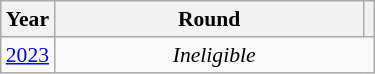<table class="wikitable" style="text-align: center; font-size:90%">
<tr>
<th>Year</th>
<th style="width:200px">Round</th>
<th></th>
</tr>
<tr>
<td><a href='#'>2023</a></td>
<td colspan="2"><em>Ineligible</em></td>
</tr>
</table>
